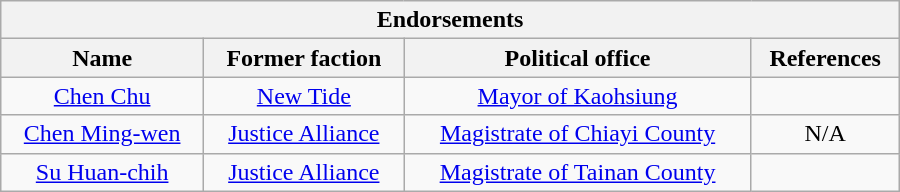<table class="wikitable" style="text-align:center" width="600">
<tr>
<th colspan="4">Endorsements</th>
</tr>
<tr>
<th>Name</th>
<th>Former faction</th>
<th>Political office</th>
<th>References</th>
</tr>
<tr>
<td><a href='#'>Chen Chu</a></td>
<td><a href='#'>New Tide</a></td>
<td><a href='#'>Mayor of Kaohsiung</a></td>
<td></td>
</tr>
<tr>
<td><a href='#'>Chen Ming-wen</a></td>
<td><a href='#'>Justice Alliance</a></td>
<td><a href='#'>Magistrate of Chiayi County</a></td>
<td>N/A</td>
</tr>
<tr>
<td><a href='#'>Su Huan-chih</a></td>
<td><a href='#'>Justice Alliance</a></td>
<td><a href='#'>Magistrate of Tainan County</a></td>
<td></td>
</tr>
</table>
